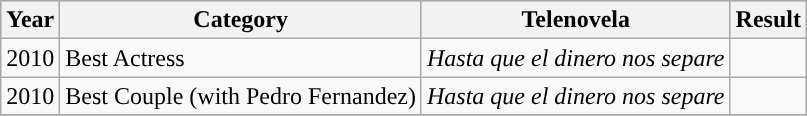<table class="wikitable">
<tr style="background:#b0c4de;">
<th>Year</th>
<th>Category</th>
<th>Telenovela</th>
<th>Result</th>
</tr>
<tr>
<td>2010</td>
<td>Best Actress</td>
<td><em>Hasta que el dinero nos separe</em></td>
<td></td>
</tr>
<tr>
<td>2010</td>
<td>Best Couple (with Pedro Fernandez)</td>
<td><em>Hasta que el dinero nos separe</em></td>
<td></td>
</tr>
<tr>
</tr>
</table>
